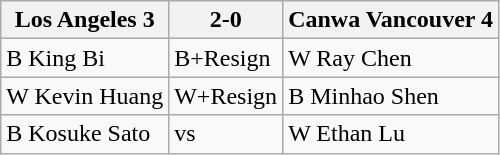<table class="wikitable">
<tr>
<th>Los Angeles 3</th>
<th>2-0</th>
<th>Canwa Vancouver 4</th>
</tr>
<tr>
<td>B King Bi</td>
<td>B+Resign</td>
<td>W Ray Chen</td>
</tr>
<tr>
<td>W Kevin Huang</td>
<td>W+Resign</td>
<td>B Minhao Shen</td>
</tr>
<tr>
<td>B Kosuke Sato</td>
<td>vs</td>
<td>W Ethan Lu</td>
</tr>
</table>
